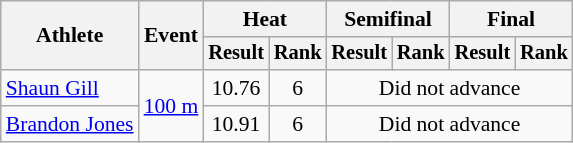<table class="wikitable" style="font-size:90%; text-align:center">
<tr>
<th rowspan=2>Athlete</th>
<th rowspan=2>Event</th>
<th colspan=2>Heat</th>
<th colspan=2>Semifinal</th>
<th colspan=2>Final</th>
</tr>
<tr style="font-size:95%">
<th>Result</th>
<th>Rank</th>
<th>Result</th>
<th>Rank</th>
<th>Result</th>
<th>Rank</th>
</tr>
<tr>
<td align=left><a href='#'>Shaun Gill</a></td>
<td align=left rowspan=2><a href='#'>100 m</a></td>
<td>10.76</td>
<td>6</td>
<td colspan="4">Did not advance</td>
</tr>
<tr>
<td align=left><a href='#'>Brandon Jones</a></td>
<td>10.91</td>
<td>6</td>
<td colspan="4">Did not advance</td>
</tr>
</table>
